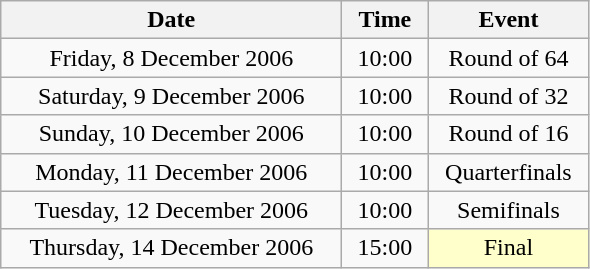<table class = "wikitable" style="text-align:center;">
<tr>
<th width=220>Date</th>
<th width=50>Time</th>
<th width=100>Event</th>
</tr>
<tr>
<td>Friday, 8 December 2006</td>
<td>10:00</td>
<td>Round of 64</td>
</tr>
<tr>
<td>Saturday, 9 December 2006</td>
<td>10:00</td>
<td>Round of 32</td>
</tr>
<tr>
<td>Sunday, 10 December 2006</td>
<td>10:00</td>
<td>Round of 16</td>
</tr>
<tr>
<td>Monday, 11 December 2006</td>
<td>10:00</td>
<td>Quarterfinals</td>
</tr>
<tr>
<td>Tuesday, 12 December 2006</td>
<td>10:00</td>
<td>Semifinals</td>
</tr>
<tr>
<td>Thursday, 14 December 2006</td>
<td>15:00</td>
<td bgcolor=ffffcc>Final</td>
</tr>
</table>
